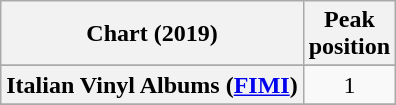<table class="wikitable sortable plainrowheaders" style="text-align:center">
<tr>
<th scope="col">Chart (2019)</th>
<th scope="col">Peak<br>position</th>
</tr>
<tr>
</tr>
<tr>
<th scope="row">Italian Vinyl Albums (<a href='#'>FIMI</a>)</th>
<td>1</td>
</tr>
<tr>
</tr>
</table>
